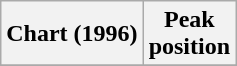<table class="wikitable plainrowheaders">
<tr>
<th>Chart (1996)</th>
<th>Peak<br>position</th>
</tr>
<tr>
</tr>
</table>
